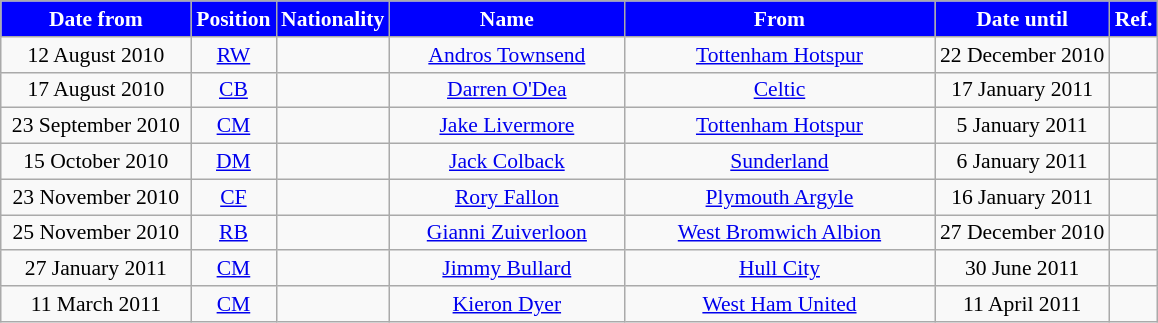<table class="wikitable"  style="text-align:center; font-size:90%; ">
<tr>
<th style="background:blue; color:white; width:120px;">Date from</th>
<th style="background:blue; color:white; width:50px;">Position</th>
<th style="background:blue; color:white; width:50px;">Nationality</th>
<th style="background:blue; color:white; width:150px;">Name</th>
<th style="background:blue; color:white; width:200px;">From</th>
<th style="background:blue; color:white; width:110px;">Date until</th>
<th style="background:blue; color:white; width:25px;">Ref.</th>
</tr>
<tr>
<td>12 August 2010</td>
<td><a href='#'>RW</a></td>
<td></td>
<td><a href='#'>Andros Townsend</a></td>
<td> <a href='#'>Tottenham Hotspur</a></td>
<td>22 December 2010</td>
<td></td>
</tr>
<tr>
<td>17 August 2010</td>
<td><a href='#'>CB</a></td>
<td></td>
<td><a href='#'>Darren O'Dea</a></td>
<td> <a href='#'>Celtic</a></td>
<td>17 January 2011</td>
<td></td>
</tr>
<tr>
<td>23 September 2010</td>
<td><a href='#'>CM</a></td>
<td></td>
<td><a href='#'>Jake Livermore</a></td>
<td> <a href='#'>Tottenham Hotspur</a></td>
<td>5 January 2011</td>
<td></td>
</tr>
<tr>
<td>15 October 2010</td>
<td><a href='#'>DM</a></td>
<td></td>
<td><a href='#'>Jack Colback</a></td>
<td> <a href='#'>Sunderland</a></td>
<td>6 January 2011</td>
<td></td>
</tr>
<tr>
<td>23 November 2010</td>
<td><a href='#'>CF</a></td>
<td></td>
<td><a href='#'>Rory Fallon</a></td>
<td> <a href='#'>Plymouth Argyle</a></td>
<td>16 January 2011</td>
<td></td>
</tr>
<tr>
<td>25 November 2010</td>
<td><a href='#'>RB</a></td>
<td></td>
<td><a href='#'>Gianni Zuiverloon</a></td>
<td> <a href='#'>West Bromwich Albion</a></td>
<td>27 December 2010</td>
<td></td>
</tr>
<tr>
<td>27 January 2011</td>
<td><a href='#'>CM</a></td>
<td></td>
<td><a href='#'>Jimmy Bullard</a></td>
<td> <a href='#'>Hull City</a></td>
<td>30 June 2011</td>
<td></td>
</tr>
<tr>
<td>11 March 2011</td>
<td><a href='#'>CM</a></td>
<td></td>
<td><a href='#'>Kieron Dyer</a></td>
<td> <a href='#'>West Ham United</a></td>
<td>11 April 2011</td>
<td></td>
</tr>
</table>
